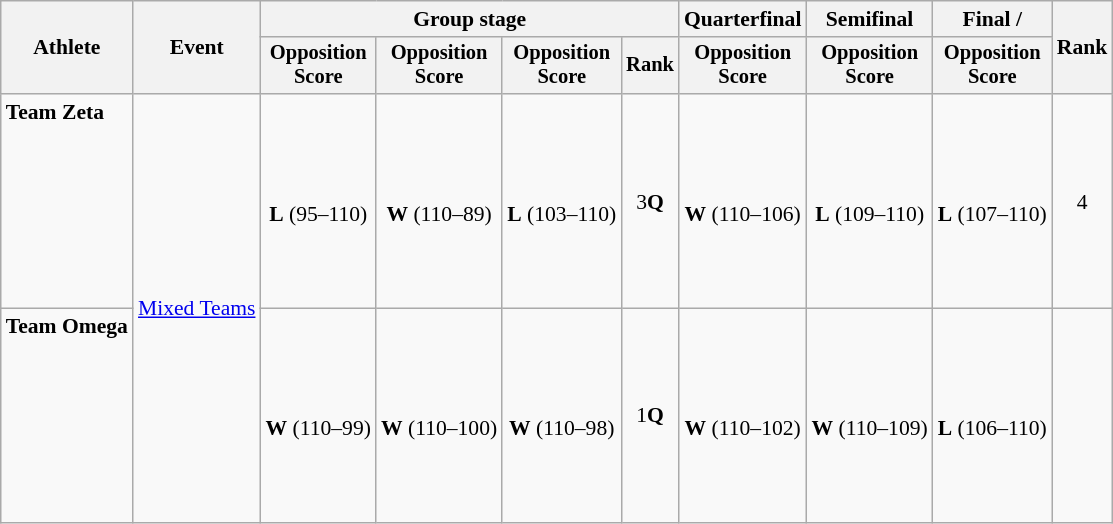<table class="wikitable" style="font-size:90%">
<tr>
<th rowspan=2>Athlete</th>
<th rowspan=2>Event</th>
<th colspan=4>Group stage</th>
<th>Quarterfinal</th>
<th>Semifinal</th>
<th>Final / </th>
<th rowspan=2>Rank</th>
</tr>
<tr style="font-size:95%">
<th>Opposition<br>Score</th>
<th>Opposition<br>Score</th>
<th>Opposition<br>Score</th>
<th>Rank</th>
<th>Opposition<br>Score</th>
<th>Opposition<br>Score</th>
<th>Opposition<br>Score</th>
</tr>
<tr align=center>
<td align=left><strong>Team Zeta</strong> <br><br><br><br><br><br><br><br></td>
<td rowspan=2 align=left><a href='#'>Mixed Teams</a></td>
<td><br><strong>L</strong> (95–110)</td>
<td><br><strong>W</strong> (110–89)</td>
<td><br><strong>L</strong> (103–110)</td>
<td>3<strong>Q</strong></td>
<td><br><strong>W</strong> (110–106)</td>
<td><br><strong>L</strong> (109–110)</td>
<td><br><strong>L</strong> (107–110)</td>
<td>4</td>
</tr>
<tr align=center>
<td align=left><strong>Team Omega</strong> <br><strong><br><br><br><br><br><br><br></strong></td>
<td><br><strong>W</strong> (110–99)</td>
<td><br><strong>W</strong> (110–100)</td>
<td><br><strong>W</strong> (110–98)</td>
<td>1<strong>Q</strong></td>
<td><br><strong>W</strong> (110–102)</td>
<td><br><strong>W</strong> (110–109)</td>
<td><br><strong>L</strong> (106–110)</td>
<td></td>
</tr>
</table>
